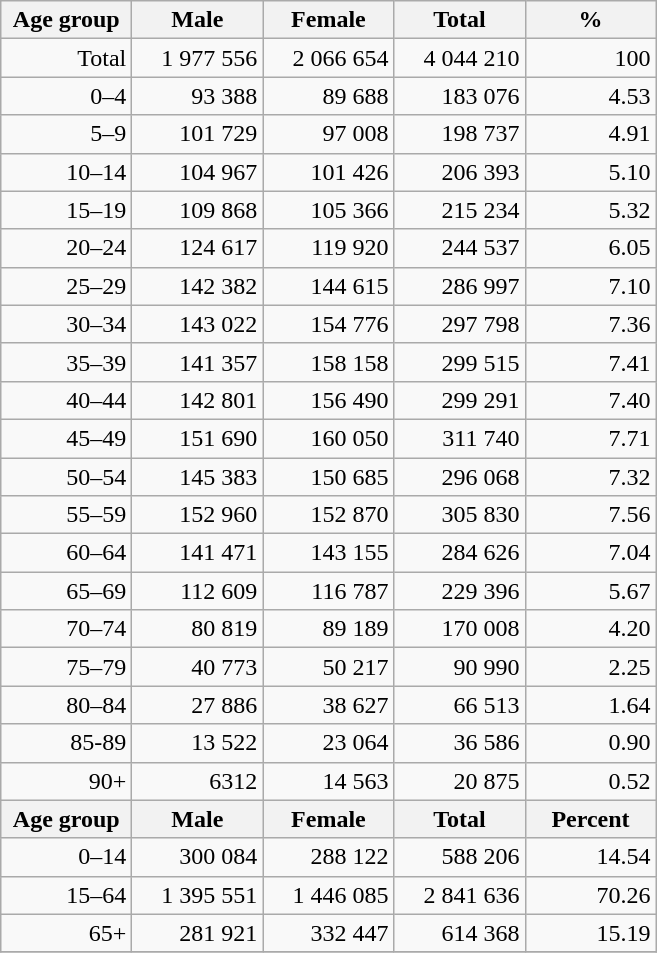<table class="wikitable">
<tr>
<th width="80pt">Age group</th>
<th width="80pt">Male</th>
<th width="80pt">Female</th>
<th width="80pt">Total</th>
<th width="80pt">%</th>
</tr>
<tr>
<td align="right">Total</td>
<td align="right">1 977 556</td>
<td align="right">2 066 654</td>
<td align="right">4 044 210</td>
<td align="right">100</td>
</tr>
<tr>
<td align="right">0–4</td>
<td align="right">93 388</td>
<td align="right">89 688</td>
<td align="right">183 076</td>
<td align="right">4.53</td>
</tr>
<tr>
<td align="right">5–9</td>
<td align="right">101 729</td>
<td align="right">97 008</td>
<td align="right">198 737</td>
<td align="right">4.91</td>
</tr>
<tr>
<td align="right">10–14</td>
<td align="right">104 967</td>
<td align="right">101 426</td>
<td align="right">206 393</td>
<td align="right">5.10</td>
</tr>
<tr>
<td align="right">15–19</td>
<td align="right">109 868</td>
<td align="right">105 366</td>
<td align="right">215 234</td>
<td align="right">5.32</td>
</tr>
<tr>
<td align="right">20–24</td>
<td align="right">124 617</td>
<td align="right">119 920</td>
<td align="right">244 537</td>
<td align="right">6.05</td>
</tr>
<tr>
<td align="right">25–29</td>
<td align="right">142 382</td>
<td align="right">144 615</td>
<td align="right">286 997</td>
<td align="right">7.10</td>
</tr>
<tr>
<td align="right">30–34</td>
<td align="right">143 022</td>
<td align="right">154 776</td>
<td align="right">297 798</td>
<td align="right">7.36</td>
</tr>
<tr>
<td align="right">35–39</td>
<td align="right">141 357</td>
<td align="right">158 158</td>
<td align="right">299 515</td>
<td align="right">7.41</td>
</tr>
<tr>
<td align="right">40–44</td>
<td align="right">142 801</td>
<td align="right">156 490</td>
<td align="right">299 291</td>
<td align="right">7.40</td>
</tr>
<tr>
<td align="right">45–49</td>
<td align="right">151 690</td>
<td align="right">160 050</td>
<td align="right">311 740</td>
<td align="right">7.71</td>
</tr>
<tr>
<td align="right">50–54</td>
<td align="right">145 383</td>
<td align="right">150 685</td>
<td align="right">296 068</td>
<td align="right">7.32</td>
</tr>
<tr>
<td align="right">55–59</td>
<td align="right">152 960</td>
<td align="right">152 870</td>
<td align="right">305 830</td>
<td align="right">7.56</td>
</tr>
<tr>
<td align="right">60–64</td>
<td align="right">141 471</td>
<td align="right">143 155</td>
<td align="right">284 626</td>
<td align="right">7.04</td>
</tr>
<tr>
<td align="right">65–69</td>
<td align="right">112 609</td>
<td align="right">116 787</td>
<td align="right">229 396</td>
<td align="right">5.67</td>
</tr>
<tr>
<td align="right">70–74</td>
<td align="right">80 819</td>
<td align="right">89 189</td>
<td align="right">170 008</td>
<td align="right">4.20</td>
</tr>
<tr>
<td align="right">75–79</td>
<td align="right">40 773</td>
<td align="right">50 217</td>
<td align="right">90 990</td>
<td align="right">2.25</td>
</tr>
<tr>
<td align="right">80–84</td>
<td align="right">27 886</td>
<td align="right">38 627</td>
<td align="right">66 513</td>
<td align="right">1.64</td>
</tr>
<tr>
<td align="right">85-89</td>
<td align="right">13 522</td>
<td align="right">23 064</td>
<td align="right">36 586</td>
<td align="right">0.90</td>
</tr>
<tr>
<td align="right">90+</td>
<td align="right">6312</td>
<td align="right">14 563</td>
<td align="right">20 875</td>
<td align="right">0.52</td>
</tr>
<tr>
<th width="50">Age group</th>
<th width="80pt">Male</th>
<th width="80">Female</th>
<th width="80">Total</th>
<th width="50">Percent</th>
</tr>
<tr>
<td align="right">0–14</td>
<td align="right">300 084</td>
<td align="right">288 122</td>
<td align="right">588 206</td>
<td align="right">14.54</td>
</tr>
<tr>
<td align="right">15–64</td>
<td align="right">1 395 551</td>
<td align="right">1 446 085</td>
<td align="right">2 841 636</td>
<td align="right">70.26</td>
</tr>
<tr>
<td align="right">65+</td>
<td align="right">281 921</td>
<td align="right">332 447</td>
<td align="right">614 368</td>
<td align="right">15.19</td>
</tr>
<tr>
</tr>
</table>
